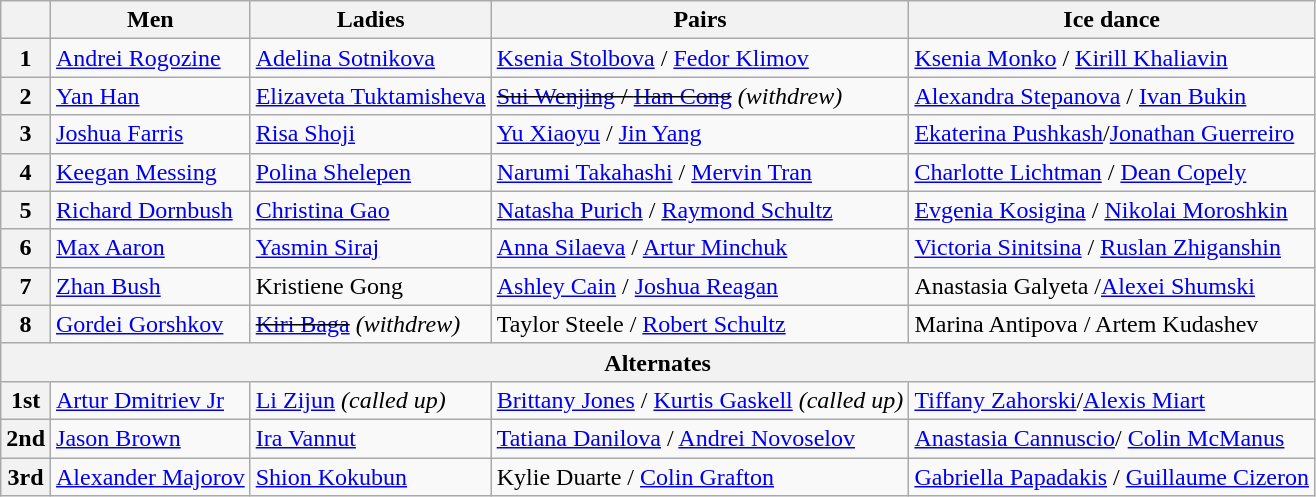<table class="wikitable">
<tr>
<th></th>
<th>Men</th>
<th>Ladies</th>
<th>Pairs</th>
<th>Ice dance</th>
</tr>
<tr>
<th>1</th>
<td> <a href='#'>Andrei Rogozine</a></td>
<td> <a href='#'>Adelina Sotnikova</a></td>
<td> <a href='#'>Ksenia Stolbova</a> / <a href='#'>Fedor Klimov</a></td>
<td> <a href='#'>Ksenia Monko</a> / <a href='#'>Kirill Khaliavin</a></td>
</tr>
<tr>
<th>2</th>
<td> <a href='#'>Yan Han</a></td>
<td> <a href='#'>Elizaveta Tuktamisheva</a></td>
<td> <s><a href='#'>Sui Wenjing</a> / <a href='#'>Han Cong</a></s> <em>(withdrew)</em></td>
<td> <a href='#'>Alexandra Stepanova</a> / <a href='#'>Ivan Bukin</a></td>
</tr>
<tr>
<th>3</th>
<td> <a href='#'>Joshua Farris</a></td>
<td> <a href='#'>Risa Shoji</a></td>
<td> <a href='#'>Yu Xiaoyu</a> / <a href='#'>Jin Yang</a></td>
<td> <a href='#'>Ekaterina Pushkash</a>/<a href='#'>Jonathan Guerreiro</a></td>
</tr>
<tr>
<th>4</th>
<td> <a href='#'>Keegan Messing</a></td>
<td> <a href='#'>Polina Shelepen</a></td>
<td> <a href='#'>Narumi Takahashi</a> / <a href='#'>Mervin Tran</a></td>
<td> <a href='#'>Charlotte Lichtman</a> / <a href='#'>Dean Copely</a></td>
</tr>
<tr>
<th>5</th>
<td> <a href='#'>Richard Dornbush</a></td>
<td> <a href='#'>Christina Gao</a></td>
<td> <a href='#'>Natasha Purich</a> / <a href='#'>Raymond Schultz</a></td>
<td> <a href='#'>Evgenia Kosigina</a> / <a href='#'>Nikolai Moroshkin</a></td>
</tr>
<tr>
<th>6</th>
<td> <a href='#'>Max Aaron</a></td>
<td> <a href='#'>Yasmin Siraj</a></td>
<td> <a href='#'>Anna Silaeva</a> / <a href='#'>Artur Minchuk</a></td>
<td> <a href='#'>Victoria Sinitsina</a> / <a href='#'>Ruslan Zhiganshin</a></td>
</tr>
<tr>
<th>7</th>
<td> <a href='#'>Zhan Bush</a></td>
<td> Kristiene Gong</td>
<td> <a href='#'>Ashley Cain</a> / <a href='#'>Joshua Reagan</a></td>
<td> Anastasia Galyeta /<a href='#'>Alexei Shumski</a></td>
</tr>
<tr>
<th>8</th>
<td> <a href='#'>Gordei Gorshkov</a></td>
<td> <s><a href='#'>Kiri Baga</a></s> <em>(withdrew)</em></td>
<td> Taylor Steele / <a href='#'>Robert Schultz</a></td>
<td> Marina Antipova / Artem Kudashev</td>
</tr>
<tr>
<th colspan=5 align=center>Alternates</th>
</tr>
<tr>
<th>1st</th>
<td> <a href='#'>Artur Dmitriev Jr</a></td>
<td> <a href='#'>Li Zijun</a> <em>(called up)</em></td>
<td> <a href='#'>Brittany Jones</a> / <a href='#'>Kurtis Gaskell</a> <em>(called up)</em></td>
<td> <a href='#'>Tiffany Zahorski</a>/<a href='#'>Alexis Miart</a></td>
</tr>
<tr>
<th>2nd</th>
<td> <a href='#'>Jason Brown</a></td>
<td> <a href='#'>Ira Vannut</a></td>
<td> <a href='#'>Tatiana Danilova</a> / <a href='#'>Andrei Novoselov</a></td>
<td> <a href='#'>Anastasia Cannuscio</a>/ <a href='#'>Colin McManus</a></td>
</tr>
<tr>
<th>3rd</th>
<td> <a href='#'>Alexander Majorov</a></td>
<td> <a href='#'>Shion Kokubun</a></td>
<td> Kylie Duarte / <a href='#'>Colin Grafton</a></td>
<td> <a href='#'>Gabriella Papadakis</a> / <a href='#'>Guillaume Cizeron</a></td>
</tr>
</table>
